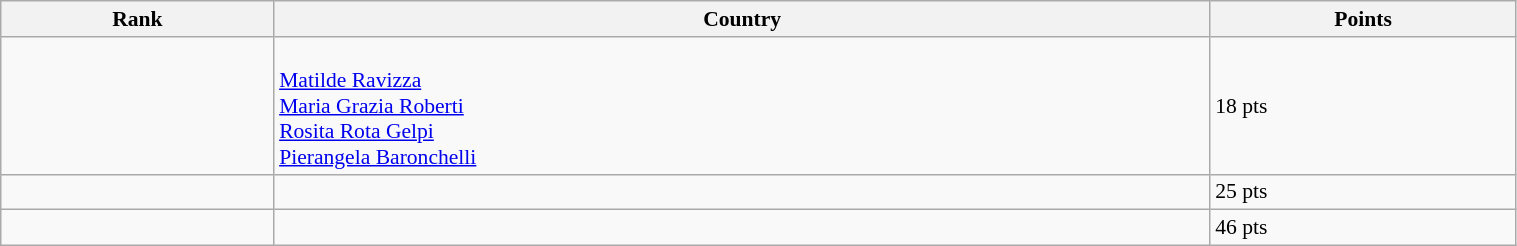<table class="wikitable" width=80% style="font-size:90%; text-align:left;">
<tr>
<th>Rank</th>
<th>Country</th>
<th>Points</th>
</tr>
<tr>
<td align=center></td>
<td><br><a href='#'>Matilde Ravizza</a><br><a href='#'>Maria Grazia Roberti</a><br><a href='#'>Rosita Rota Gelpi</a><br><a href='#'>Pierangela Baronchelli</a></td>
<td>18 pts</td>
</tr>
<tr>
<td align=center></td>
<td></td>
<td>25 pts</td>
</tr>
<tr>
<td align=center></td>
<td></td>
<td>46 pts</td>
</tr>
</table>
